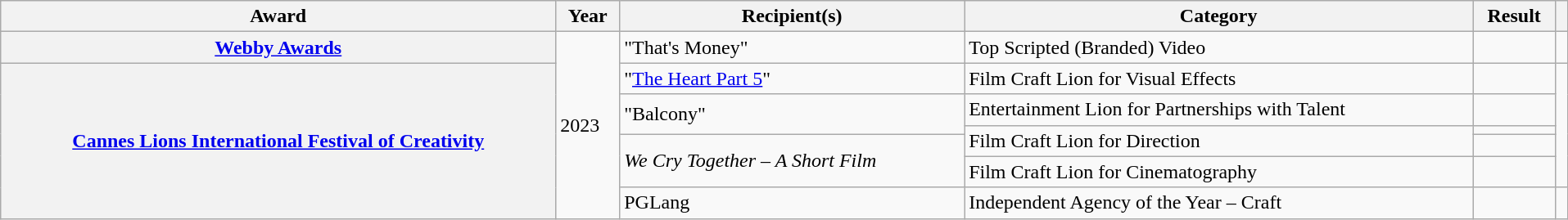<table class="wikitable sortable plainrowheaders" style="width: 101%;">
<tr>
<th scope="col">Award</th>
<th scope="col">Year</th>
<th scope="col">Recipient(s)</th>
<th scope="col">Category</th>
<th scope="col">Result</th>
<th scope="col" class="unsortable"></th>
</tr>
<tr>
<th scope="row"><a href='#'>Webby Awards</a></th>
<td rowspan="7">2023</td>
<td>"That's Money" </td>
<td>Top Scripted (Branded) Video</td>
<td></td>
<td></td>
</tr>
<tr>
<th rowspan="6" scope="row"><a href='#'>Cannes Lions International Festival of Creativity</a></th>
<td>"<a href='#'>The Heart Part 5</a>"</td>
<td>Film Craft Lion for Visual Effects</td>
<td></td>
<td rowspan="5"></td>
</tr>
<tr>
<td rowspan="2">"Balcony" </td>
<td>Entertainment Lion for Partnerships with Talent</td>
<td></td>
</tr>
<tr>
<td rowspan="2">Film Craft Lion for Direction</td>
<td></td>
</tr>
<tr>
<td rowspan="2"><em>We Cry Together – A Short Film</em></td>
<td></td>
</tr>
<tr>
<td>Film Craft Lion for Cinematography</td>
<td></td>
</tr>
<tr>
<td>PGLang</td>
<td>Independent Agency of the Year – Craft</td>
<td></td>
<td></td>
</tr>
</table>
